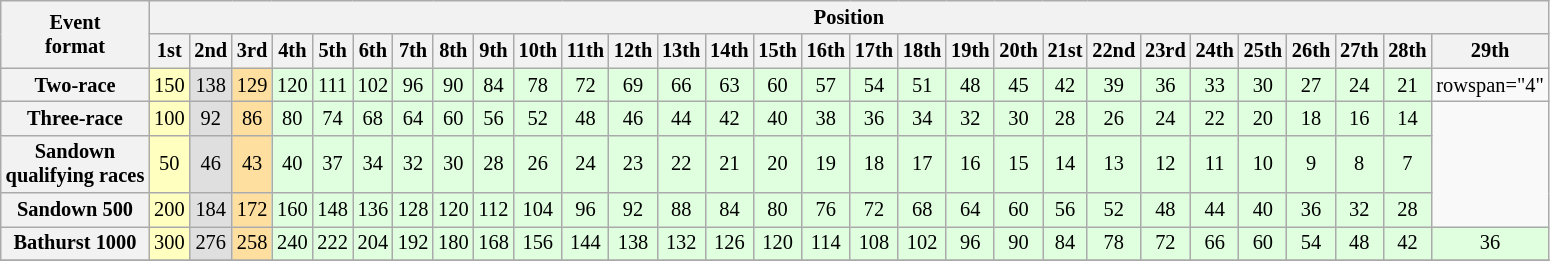<table class="wikitable" style="font-size:85%; text-align:center">
<tr style="background:#f9f9f9">
<th rowspan="2">Event<br>format</th>
<th colspan="29">Position</th>
</tr>
<tr>
<th>1st</th>
<th>2nd</th>
<th>3rd</th>
<th>4th</th>
<th>5th</th>
<th>6th</th>
<th>7th</th>
<th>8th</th>
<th>9th</th>
<th>10th</th>
<th>11th</th>
<th>12th</th>
<th>13th</th>
<th>14th</th>
<th>15th</th>
<th>16th</th>
<th>17th</th>
<th>18th</th>
<th>19th</th>
<th>20th</th>
<th>21st</th>
<th>22nd</th>
<th>23rd</th>
<th>24th</th>
<th>25th</th>
<th>26th</th>
<th>27th</th>
<th>28th</th>
<th>29th</th>
</tr>
<tr>
<th>Two-race</th>
<td style="background:#ffffbf;">150</td>
<td style="background:#dfdfdf;">138</td>
<td style="background:#ffdf9f;">129</td>
<td style="background:#dfffdf;">120</td>
<td style="background:#dfffdf;">111</td>
<td style="background:#dfffdf;">102</td>
<td style="background:#dfffdf;">96</td>
<td style="background:#dfffdf;">90</td>
<td style="background:#dfffdf;">84</td>
<td style="background:#dfffdf;">78</td>
<td style="background:#dfffdf;">72</td>
<td style="background:#dfffdf;">69</td>
<td style="background:#dfffdf;">66</td>
<td style="background:#dfffdf;">63</td>
<td style="background:#dfffdf;">60</td>
<td style="background:#dfffdf;">57</td>
<td style="background:#dfffdf;">54</td>
<td style="background:#dfffdf;">51</td>
<td style="background:#dfffdf;">48</td>
<td style="background:#dfffdf;">45</td>
<td style="background:#dfffdf;">42</td>
<td style="background:#dfffdf;">39</td>
<td style="background:#dfffdf;">36</td>
<td style="background:#dfffdf;">33</td>
<td style="background:#dfffdf;">30</td>
<td style="background:#dfffdf;">27</td>
<td style="background:#dfffdf;">24</td>
<td style="background:#dfffdf;">21</td>
<td>rowspan="4" </td>
</tr>
<tr>
<th>Three-race</th>
<td style="background:#ffffbf;">100</td>
<td style="background:#dfdfdf;">92</td>
<td style="background:#ffdf9f;">86</td>
<td style="background:#dfffdf;">80</td>
<td style="background:#dfffdf;">74</td>
<td style="background:#dfffdf;">68</td>
<td style="background:#dfffdf;">64</td>
<td style="background:#dfffdf;">60</td>
<td style="background:#dfffdf;">56</td>
<td style="background:#dfffdf;">52</td>
<td style="background:#dfffdf;">48</td>
<td style="background:#dfffdf;">46</td>
<td style="background:#dfffdf;">44</td>
<td style="background:#dfffdf;">42</td>
<td style="background:#dfffdf;">40</td>
<td style="background:#dfffdf;">38</td>
<td style="background:#dfffdf;">36</td>
<td style="background:#dfffdf;">34</td>
<td style="background:#dfffdf;">32</td>
<td style="background:#dfffdf;">30</td>
<td style="background:#dfffdf;">28</td>
<td style="background:#dfffdf;">26</td>
<td style="background:#dfffdf;">24</td>
<td style="background:#dfffdf;">22</td>
<td style="background:#dfffdf;">20</td>
<td style="background:#dfffdf;">18</td>
<td style="background:#dfffdf;">16</td>
<td style="background:#dfffdf;">14</td>
</tr>
<tr>
<th nowrap>Sandown<br>qualifying races</th>
<td style="background:#ffffbf;">50</td>
<td style="background:#dfdfdf;">46</td>
<td style="background:#ffdf9f;">43</td>
<td style="background:#dfffdf;">40</td>
<td style="background:#dfffdf;">37</td>
<td style="background:#dfffdf;">34</td>
<td style="background:#dfffdf;">32</td>
<td style="background:#dfffdf;">30</td>
<td style="background:#dfffdf;">28</td>
<td style="background:#dfffdf;">26</td>
<td style="background:#dfffdf;">24</td>
<td style="background:#dfffdf;">23</td>
<td style="background:#dfffdf;">22</td>
<td style="background:#dfffdf;">21</td>
<td style="background:#dfffdf;">20</td>
<td style="background:#dfffdf;">19</td>
<td style="background:#dfffdf;">18</td>
<td style="background:#dfffdf;">17</td>
<td style="background:#dfffdf;">16</td>
<td style="background:#dfffdf;">15</td>
<td style="background:#dfffdf;">14</td>
<td style="background:#dfffdf;">13</td>
<td style="background:#dfffdf;">12</td>
<td style="background:#dfffdf;">11</td>
<td style="background:#dfffdf;">10</td>
<td style="background:#dfffdf;">9</td>
<td style="background:#dfffdf;">8</td>
<td style="background:#dfffdf;">7</td>
</tr>
<tr>
<th>Sandown 500</th>
<td style="background:#ffffbf;">200</td>
<td style="background:#dfdfdf;">184</td>
<td style="background:#ffdf9f;">172</td>
<td style="background:#dfffdf;">160</td>
<td style="background:#dfffdf;">148</td>
<td style="background:#dfffdf;">136</td>
<td style="background:#dfffdf;">128</td>
<td style="background:#dfffdf;">120</td>
<td style="background:#dfffdf;">112</td>
<td style="background:#dfffdf;">104</td>
<td style="background:#dfffdf;">96</td>
<td style="background:#dfffdf;">92</td>
<td style="background:#dfffdf;">88</td>
<td style="background:#dfffdf;">84</td>
<td style="background:#dfffdf;">80</td>
<td style="background:#dfffdf;">76</td>
<td style="background:#dfffdf;">72</td>
<td style="background:#dfffdf;">68</td>
<td style="background:#dfffdf;">64</td>
<td style="background:#dfffdf;">60</td>
<td style="background:#dfffdf;">56</td>
<td style="background:#dfffdf;">52</td>
<td style="background:#dfffdf;">48</td>
<td style="background:#dfffdf;">44</td>
<td style="background:#dfffdf;">40</td>
<td style="background:#dfffdf;">36</td>
<td style="background:#dfffdf;">32</td>
<td style="background:#dfffdf;">28</td>
</tr>
<tr>
<th>Bathurst 1000</th>
<td style="background:#ffffbf;">300</td>
<td style="background:#dfdfdf;">276</td>
<td style="background:#ffdf9f;">258</td>
<td style="background:#dfffdf;">240</td>
<td style="background:#dfffdf;">222</td>
<td style="background:#dfffdf;">204</td>
<td style="background:#dfffdf;">192</td>
<td style="background:#dfffdf;">180</td>
<td style="background:#dfffdf;">168</td>
<td style="background:#dfffdf;">156</td>
<td style="background:#dfffdf;">144</td>
<td style="background:#dfffdf;">138</td>
<td style="background:#dfffdf;">132</td>
<td style="background:#dfffdf;">126</td>
<td style="background:#dfffdf;">120</td>
<td style="background:#dfffdf;">114</td>
<td style="background:#dfffdf;">108</td>
<td style="background:#dfffdf;">102</td>
<td style="background:#dfffdf;">96</td>
<td style="background:#dfffdf;">90</td>
<td style="background:#dfffdf;">84</td>
<td style="background:#dfffdf;">78</td>
<td style="background:#dfffdf;">72</td>
<td style="background:#dfffdf;">66</td>
<td style="background:#dfffdf;">60</td>
<td style="background:#dfffdf;">54</td>
<td style="background:#dfffdf;">48</td>
<td style="background:#dfffdf;">42</td>
<td style="background:#dfffdf;">36</td>
</tr>
<tr>
</tr>
</table>
